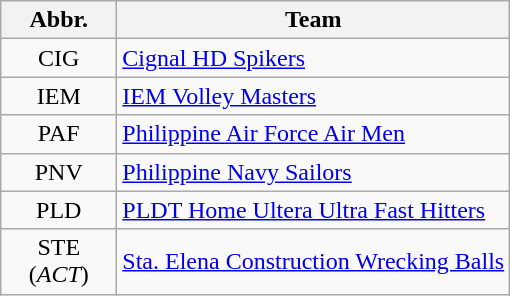<table class="wikitable" style="text-align: center;">
<tr>
<th width=70>Abbr.</th>
<th>Team</th>
</tr>
<tr>
<td>CIG</td>
<td align=left><a href='#'>Cignal HD Spikers</a></td>
</tr>
<tr>
<td>IEM</td>
<td align=left><a href='#'>IEM Volley Masters</a></td>
</tr>
<tr>
<td>PAF</td>
<td align=left><a href='#'>Philippine Air Force Air Men</a></td>
</tr>
<tr>
<td>PNV</td>
<td align=left><a href='#'>Philippine Navy Sailors</a></td>
</tr>
<tr>
<td>PLD</td>
<td align=left><a href='#'>PLDT Home Ultera Ultra Fast Hitters</a></td>
</tr>
<tr>
<td>STE (<em>ACT</em>)</td>
<td align=left><a href='#'>Sta. Elena Construction Wrecking Balls</a></td>
</tr>
</table>
